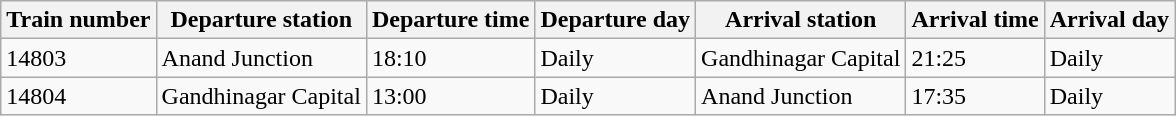<table class="wikitable">
<tr>
<th>Train number</th>
<th>Departure station</th>
<th>Departure time</th>
<th>Departure day</th>
<th>Arrival station</th>
<th>Arrival time</th>
<th>Arrival day</th>
</tr>
<tr>
<td>14803</td>
<td>Anand Junction</td>
<td>18:10</td>
<td>Daily</td>
<td>Gandhinagar Capital</td>
<td>21:25</td>
<td>Daily</td>
</tr>
<tr>
<td>14804</td>
<td>Gandhinagar Capital</td>
<td>13:00</td>
<td>Daily</td>
<td>Anand Junction</td>
<td>17:35</td>
<td>Daily</td>
</tr>
</table>
